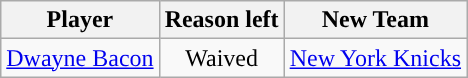<table class="wikitable sortable sortable" style="text-align: center">
<tr>
<th>Player</th>
<th>Reason left</th>
<th>New Team</th>
</tr>
<tr style="text-align: center">
<td><a href='#'>Dwayne Bacon</a></td>
<td>Waived</td>
<td><a href='#'>New York Knicks</a></td>
</tr>
</table>
